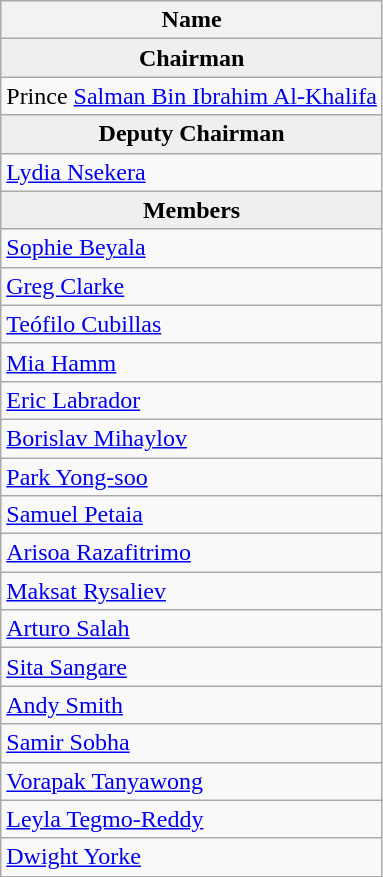<table class="wikitable">
<tr>
<th><strong>Name</strong></th>
</tr>
<tr>
<td colspan="1" align=center bgcolor="#EFEFEF"><strong>Chairman</strong></td>
</tr>
<tr>
<td> Prince <a href='#'>Salman Bin Ibrahim Al-Khalifa</a></td>
</tr>
<tr>
<td colspan="1" align=center bgcolor="#EFEFEF"><strong>Deputy Chairman</strong></td>
</tr>
<tr>
<td> <a href='#'>Lydia Nsekera</a></td>
</tr>
<tr>
<td colspan="1" align=center bgcolor="#EFEFEF"><strong>Members</strong></td>
</tr>
<tr>
<td> <a href='#'>Sophie Beyala</a></td>
</tr>
<tr>
<td> <a href='#'>Greg Clarke</a></td>
</tr>
<tr>
<td> <a href='#'>Teófilo Cubillas</a></td>
</tr>
<tr>
<td> <a href='#'>Mia Hamm</a></td>
</tr>
<tr>
<td> <a href='#'>Eric Labrador</a></td>
</tr>
<tr>
<td> <a href='#'>Borislav Mihaylov</a></td>
</tr>
<tr>
<td> <a href='#'>Park Yong-soo</a></td>
</tr>
<tr>
<td> <a href='#'>Samuel Petaia</a></td>
</tr>
<tr>
<td> <a href='#'>Arisoa Razafitrimo</a></td>
</tr>
<tr>
<td> <a href='#'>Maksat Rysaliev</a></td>
</tr>
<tr>
<td> <a href='#'>Arturo Salah</a></td>
</tr>
<tr>
<td> <a href='#'>Sita Sangare</a></td>
</tr>
<tr>
<td> <a href='#'>Andy Smith</a></td>
</tr>
<tr>
<td> <a href='#'>Samir Sobha</a></td>
</tr>
<tr>
<td> <a href='#'>Vorapak Tanyawong</a></td>
</tr>
<tr>
<td> <a href='#'>Leyla Tegmo-Reddy</a></td>
</tr>
<tr>
<td> <a href='#'>Dwight Yorke</a></td>
</tr>
</table>
